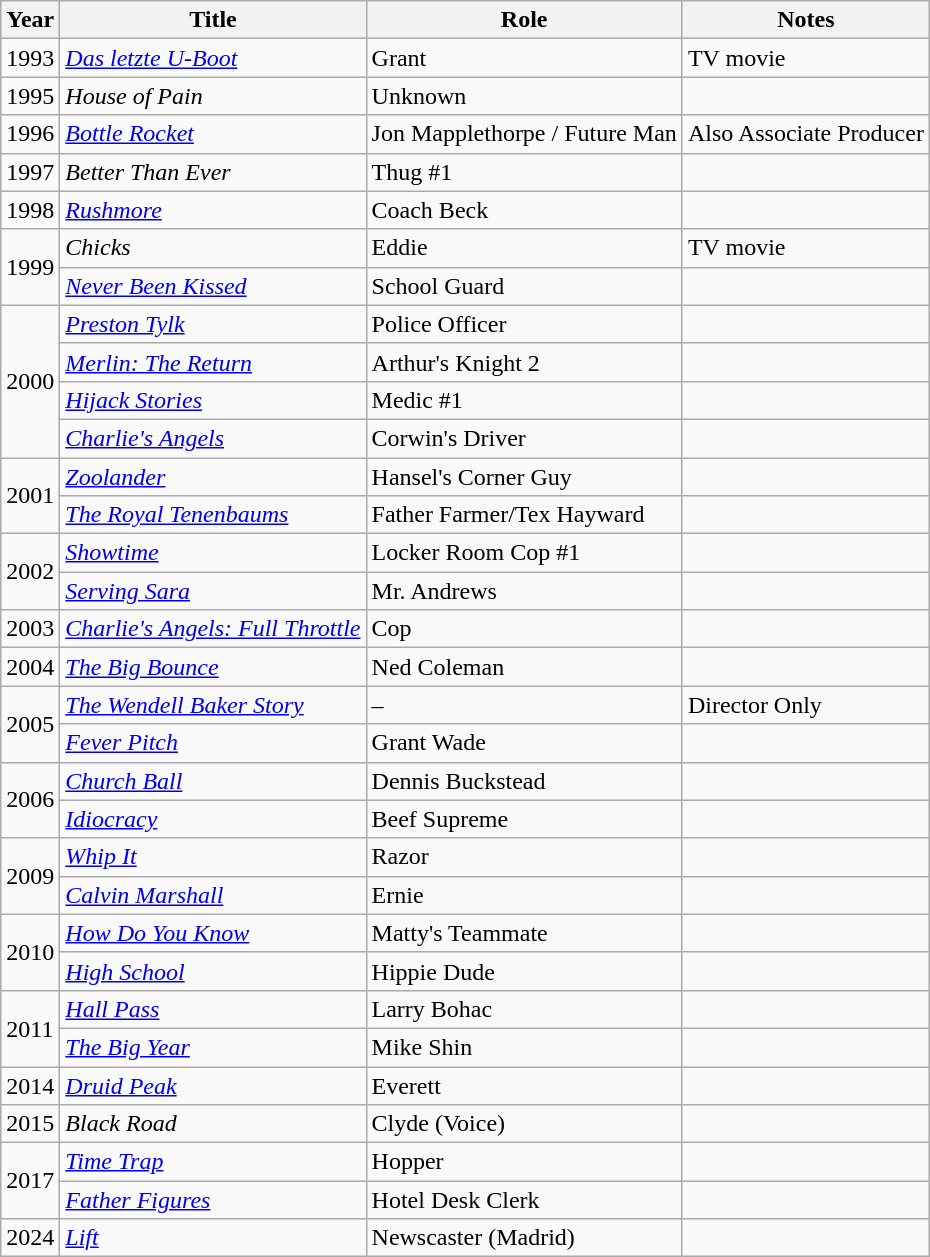<table class="wikitable sortable">
<tr>
<th>Year</th>
<th>Title</th>
<th>Role</th>
<th class="unsortable">Notes</th>
</tr>
<tr>
<td>1993</td>
<td><em><a href='#'>Das letzte U-Boot</a></em></td>
<td>Grant</td>
<td>TV movie</td>
</tr>
<tr>
<td>1995</td>
<td><em>House of Pain</em></td>
<td>Unknown</td>
<td></td>
</tr>
<tr>
<td>1996</td>
<td><em><a href='#'>Bottle Rocket</a></em></td>
<td>Jon Mapplethorpe / Future Man</td>
<td>Also Associate Producer</td>
</tr>
<tr>
<td>1997</td>
<td><em>Better Than Ever</em></td>
<td>Thug #1</td>
<td></td>
</tr>
<tr>
<td>1998</td>
<td><em><a href='#'>Rushmore</a></em></td>
<td>Coach Beck</td>
<td></td>
</tr>
<tr>
<td rowspan="2">1999</td>
<td><em>Chicks</em></td>
<td>Eddie</td>
<td>TV movie</td>
</tr>
<tr>
<td><em><a href='#'>Never Been Kissed</a></em></td>
<td>School Guard</td>
<td></td>
</tr>
<tr>
<td rowspan="4">2000</td>
<td><em><a href='#'>Preston Tylk</a></em></td>
<td>Police Officer</td>
<td></td>
</tr>
<tr>
<td><em><a href='#'>Merlin: The Return</a></em></td>
<td>Arthur's Knight 2</td>
<td></td>
</tr>
<tr>
<td><em><a href='#'>Hijack Stories</a></em></td>
<td>Medic #1</td>
<td></td>
</tr>
<tr>
<td><em><a href='#'>Charlie's Angels</a></em></td>
<td>Corwin's Driver</td>
<td></td>
</tr>
<tr>
<td rowspan="2">2001</td>
<td><em><a href='#'>Zoolander</a></em></td>
<td>Hansel's Corner Guy</td>
<td></td>
</tr>
<tr>
<td><em><a href='#'>The Royal Tenenbaums</a></em></td>
<td>Father Farmer/Tex Hayward</td>
<td></td>
</tr>
<tr>
<td rowspan="2">2002</td>
<td><em><a href='#'>Showtime</a></em></td>
<td>Locker Room Cop #1</td>
<td></td>
</tr>
<tr>
<td><em><a href='#'>Serving Sara</a></em></td>
<td>Mr. Andrews</td>
<td></td>
</tr>
<tr>
<td>2003</td>
<td><em><a href='#'>Charlie's Angels: Full Throttle</a></em></td>
<td>Cop</td>
<td></td>
</tr>
<tr>
<td>2004</td>
<td><em><a href='#'>The Big Bounce</a></em></td>
<td>Ned Coleman</td>
<td></td>
</tr>
<tr>
<td rowspan="2">2005</td>
<td><em><a href='#'>The Wendell Baker Story</a></em></td>
<td>–</td>
<td>Director Only</td>
</tr>
<tr>
<td><em><a href='#'>Fever Pitch</a></em></td>
<td>Grant Wade</td>
<td></td>
</tr>
<tr>
<td rowspan="2">2006</td>
<td><em><a href='#'>Church Ball</a></em></td>
<td>Dennis Buckstead</td>
<td></td>
</tr>
<tr>
<td><em><a href='#'>Idiocracy</a></em></td>
<td>Beef Supreme</td>
<td></td>
</tr>
<tr>
<td rowspan="2">2009</td>
<td><em><a href='#'>Whip It</a></em></td>
<td>Razor</td>
<td></td>
</tr>
<tr>
<td><em><a href='#'>Calvin Marshall</a></em></td>
<td>Ernie</td>
<td></td>
</tr>
<tr>
<td rowspan="2">2010</td>
<td><em><a href='#'>How Do You Know</a></em></td>
<td>Matty's Teammate</td>
<td></td>
</tr>
<tr>
<td><em><a href='#'>High School</a></em></td>
<td>Hippie Dude</td>
<td></td>
</tr>
<tr>
<td rowspan="2">2011</td>
<td><em><a href='#'>Hall Pass</a></em></td>
<td>Larry Bohac</td>
<td></td>
</tr>
<tr>
<td><em><a href='#'>The Big Year</a></em></td>
<td>Mike Shin</td>
<td></td>
</tr>
<tr>
<td>2014</td>
<td><em><a href='#'>Druid Peak</a></em></td>
<td>Everett</td>
<td></td>
</tr>
<tr>
<td>2015</td>
<td><em>Black Road</em></td>
<td>Clyde (Voice)</td>
<td></td>
</tr>
<tr>
<td rowspan="2">2017</td>
<td><em><a href='#'>Time Trap</a></em></td>
<td>Hopper</td>
<td></td>
</tr>
<tr>
<td><em><a href='#'>Father Figures</a></em></td>
<td>Hotel Desk Clerk</td>
<td></td>
</tr>
<tr>
<td rowspan="2">2024</td>
<td><em><a href='#'>Lift</a></em></td>
<td>Newscaster (Madrid)</td>
<td></td>
</tr>
</table>
